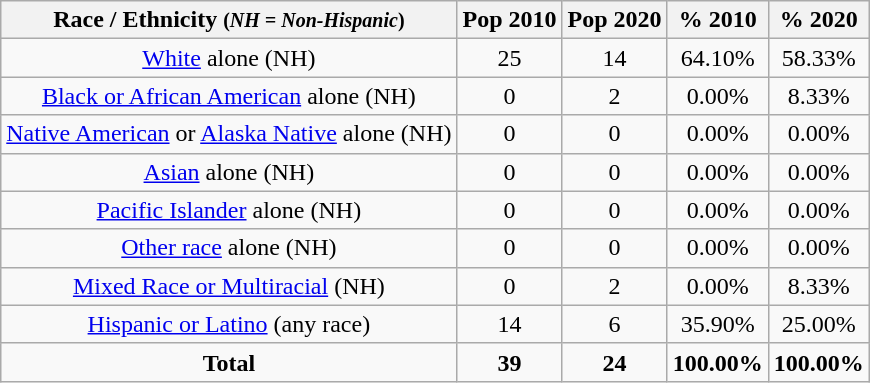<table class="wikitable" style="text-align:center;">
<tr>
<th>Race / Ethnicity <small>(<em>NH = Non-Hispanic</em>)</small></th>
<th>Pop 2010</th>
<th>Pop 2020</th>
<th>% 2010</th>
<th>% 2020</th>
</tr>
<tr>
<td><a href='#'>White</a> alone (NH)</td>
<td>25</td>
<td>14</td>
<td>64.10%</td>
<td>58.33%</td>
</tr>
<tr>
<td><a href='#'>Black or African American</a> alone (NH)</td>
<td>0</td>
<td>2</td>
<td>0.00%</td>
<td>8.33%</td>
</tr>
<tr>
<td><a href='#'>Native American</a> or <a href='#'>Alaska Native</a> alone (NH)</td>
<td>0</td>
<td>0</td>
<td>0.00%</td>
<td>0.00%</td>
</tr>
<tr>
<td><a href='#'>Asian</a> alone (NH)</td>
<td>0</td>
<td>0</td>
<td>0.00%</td>
<td>0.00%</td>
</tr>
<tr>
<td><a href='#'>Pacific Islander</a> alone (NH)</td>
<td>0</td>
<td>0</td>
<td>0.00%</td>
<td>0.00%</td>
</tr>
<tr>
<td><a href='#'>Other race</a> alone (NH)</td>
<td>0</td>
<td>0</td>
<td>0.00%</td>
<td>0.00%</td>
</tr>
<tr>
<td><a href='#'>Mixed Race or Multiracial</a> (NH)</td>
<td>0</td>
<td>2</td>
<td>0.00%</td>
<td>8.33%</td>
</tr>
<tr>
<td><a href='#'>Hispanic or Latino</a> (any race)</td>
<td>14</td>
<td>6</td>
<td>35.90%</td>
<td>25.00%</td>
</tr>
<tr>
<td><strong>Total</strong></td>
<td><strong>39</strong></td>
<td><strong>24</strong></td>
<td><strong>100.00%</strong></td>
<td><strong>100.00%</strong></td>
</tr>
</table>
